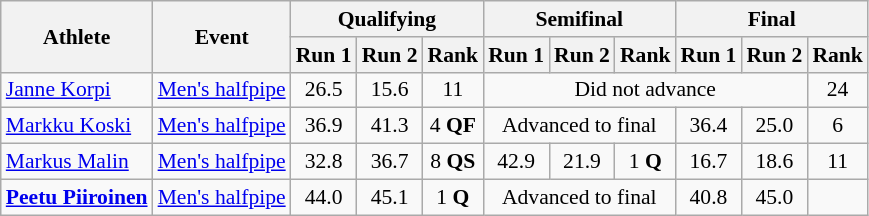<table class="wikitable" style="font-size:90%">
<tr>
<th rowspan="2">Athlete</th>
<th rowspan="2">Event</th>
<th colspan="3">Qualifying</th>
<th colspan="3">Semifinal</th>
<th colspan="3">Final</th>
</tr>
<tr>
<th>Run 1</th>
<th>Run 2</th>
<th>Rank</th>
<th>Run 1</th>
<th>Run 2</th>
<th>Rank</th>
<th>Run 1</th>
<th>Run 2</th>
<th>Rank</th>
</tr>
<tr align=center>
<td align=left><a href='#'>Janne Korpi</a></td>
<td align=left><a href='#'>Men's halfpipe</a></td>
<td>26.5</td>
<td>15.6</td>
<td>11</td>
<td colspan=5>Did not advance</td>
<td>24</td>
</tr>
<tr align=center>
<td align=left><a href='#'>Markku Koski</a></td>
<td align=left><a href='#'>Men's halfpipe</a></td>
<td>36.9</td>
<td>41.3</td>
<td>4 <strong>QF</strong></td>
<td colspan=3>Advanced to final</td>
<td>36.4</td>
<td>25.0</td>
<td>6</td>
</tr>
<tr align=center>
<td align=left><a href='#'>Markus Malin</a></td>
<td align=left><a href='#'>Men's halfpipe</a></td>
<td>32.8</td>
<td>36.7</td>
<td>8 <strong>QS</strong></td>
<td>42.9</td>
<td>21.9</td>
<td>1 <strong>Q</strong></td>
<td>16.7</td>
<td>18.6</td>
<td>11</td>
</tr>
<tr align=center>
<td align=left><strong><a href='#'>Peetu Piiroinen</a></strong></td>
<td align=left><a href='#'>Men's halfpipe</a></td>
<td>44.0</td>
<td>45.1</td>
<td>1 <strong>Q</strong></td>
<td colspan=3>Advanced to final</td>
<td>40.8</td>
<td>45.0</td>
<td></td>
</tr>
</table>
